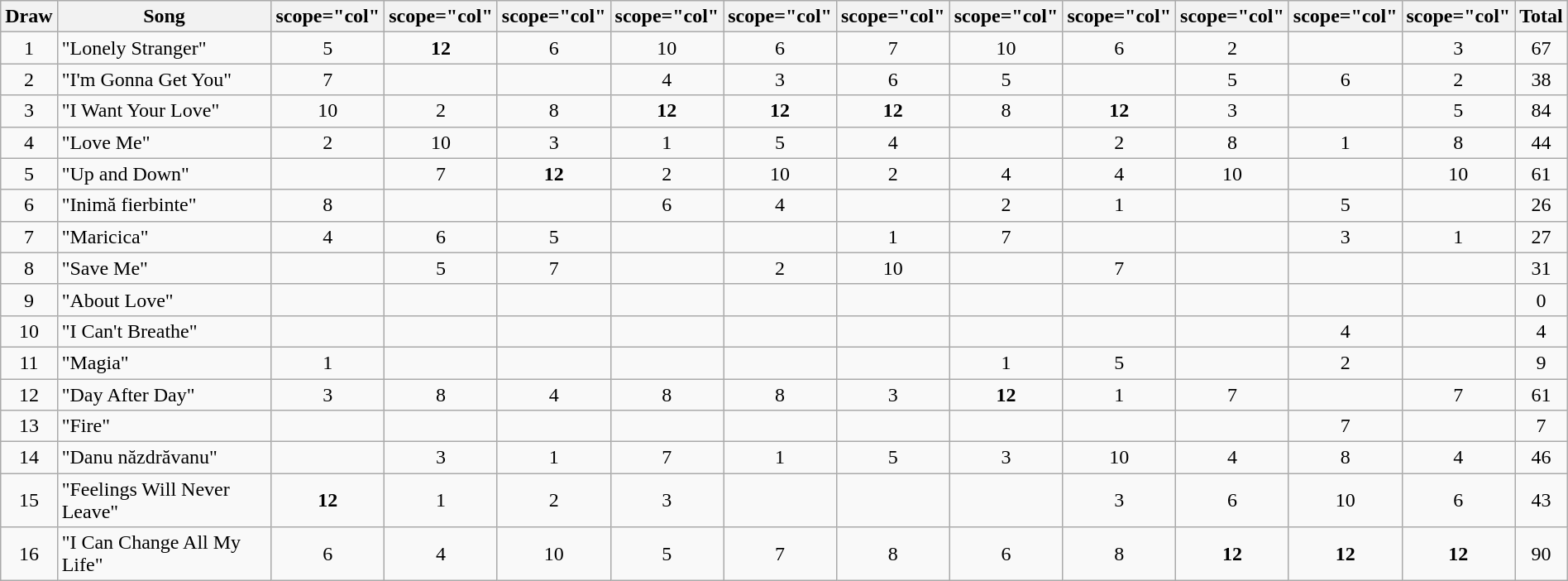<table class="wikitable collapsible" style="margin: 1em auto 1em auto; text-align:center;">
<tr>
<th>Draw</th>
<th>Song</th>
<th>scope="col" </th>
<th>scope="col" </th>
<th>scope="col" </th>
<th>scope="col" </th>
<th>scope="col" </th>
<th>scope="col" </th>
<th>scope="col" </th>
<th>scope="col" </th>
<th>scope="col" </th>
<th>scope="col" </th>
<th>scope="col" </th>
<th>Total</th>
</tr>
<tr>
<td>1</td>
<td align="left">"Lonely Stranger"</td>
<td>5</td>
<td><strong>12</strong></td>
<td>6</td>
<td>10</td>
<td>6</td>
<td>7</td>
<td>10</td>
<td>6</td>
<td>2</td>
<td></td>
<td>3</td>
<td>67</td>
</tr>
<tr>
<td>2</td>
<td align="left">"I'm Gonna Get You"</td>
<td>7</td>
<td></td>
<td></td>
<td>4</td>
<td>3</td>
<td>6</td>
<td>5</td>
<td></td>
<td>5</td>
<td>6</td>
<td>2</td>
<td>38</td>
</tr>
<tr>
<td>3</td>
<td align="left">"I Want Your Love"</td>
<td>10</td>
<td>2</td>
<td>8</td>
<td><strong>12</strong></td>
<td><strong>12</strong></td>
<td><strong>12</strong></td>
<td>8</td>
<td><strong>12</strong></td>
<td>3</td>
<td></td>
<td>5</td>
<td>84</td>
</tr>
<tr>
<td>4</td>
<td align="left">"Love Me"</td>
<td>2</td>
<td>10</td>
<td>3</td>
<td>1</td>
<td>5</td>
<td>4</td>
<td></td>
<td>2</td>
<td>8</td>
<td>1</td>
<td>8</td>
<td>44</td>
</tr>
<tr>
<td>5</td>
<td align="left">"Up and Down"</td>
<td></td>
<td>7</td>
<td><strong>12</strong></td>
<td>2</td>
<td>10</td>
<td>2</td>
<td>4</td>
<td>4</td>
<td>10</td>
<td></td>
<td>10</td>
<td>61</td>
</tr>
<tr>
<td>6</td>
<td align="left">"Inimă fierbinte"</td>
<td>8</td>
<td></td>
<td></td>
<td>6</td>
<td>4</td>
<td></td>
<td>2</td>
<td>1</td>
<td></td>
<td>5</td>
<td></td>
<td>26</td>
</tr>
<tr>
<td>7</td>
<td align="left">"Maricica"</td>
<td>4</td>
<td>6</td>
<td>5</td>
<td></td>
<td></td>
<td>1</td>
<td>7</td>
<td></td>
<td></td>
<td>3</td>
<td>1</td>
<td>27</td>
</tr>
<tr>
<td>8</td>
<td align="left">"Save Me"</td>
<td></td>
<td>5</td>
<td>7</td>
<td></td>
<td>2</td>
<td>10</td>
<td></td>
<td>7</td>
<td></td>
<td></td>
<td></td>
<td>31</td>
</tr>
<tr>
<td>9</td>
<td align="left">"About Love"</td>
<td></td>
<td></td>
<td></td>
<td></td>
<td></td>
<td></td>
<td></td>
<td></td>
<td></td>
<td></td>
<td></td>
<td>0</td>
</tr>
<tr>
<td>10</td>
<td align="left">"I Can't Breathe"</td>
<td></td>
<td></td>
<td></td>
<td></td>
<td></td>
<td></td>
<td></td>
<td></td>
<td></td>
<td>4</td>
<td></td>
<td>4</td>
</tr>
<tr>
<td>11</td>
<td align="left">"Magia"</td>
<td>1</td>
<td></td>
<td></td>
<td></td>
<td></td>
<td></td>
<td>1</td>
<td>5</td>
<td></td>
<td>2</td>
<td></td>
<td>9</td>
</tr>
<tr>
<td>12</td>
<td align="left">"Day After Day"</td>
<td>3</td>
<td>8</td>
<td>4</td>
<td>8</td>
<td>8</td>
<td>3</td>
<td><strong>12</strong></td>
<td>1</td>
<td>7</td>
<td></td>
<td>7</td>
<td>61</td>
</tr>
<tr>
<td>13</td>
<td align="left">"Fire"</td>
<td></td>
<td></td>
<td></td>
<td></td>
<td></td>
<td></td>
<td></td>
<td></td>
<td></td>
<td>7</td>
<td></td>
<td>7</td>
</tr>
<tr>
<td>14</td>
<td align="left">"Danu năzdrăvanu"</td>
<td></td>
<td>3</td>
<td>1</td>
<td>7</td>
<td>1</td>
<td>5</td>
<td>3</td>
<td>10</td>
<td>4</td>
<td>8</td>
<td>4</td>
<td>46</td>
</tr>
<tr>
<td>15</td>
<td align="left">"Feelings Will Never Leave"</td>
<td><strong>12</strong></td>
<td>1</td>
<td>2</td>
<td>3</td>
<td></td>
<td></td>
<td></td>
<td>3</td>
<td>6</td>
<td>10</td>
<td>6</td>
<td>43</td>
</tr>
<tr>
<td>16</td>
<td align="left">"I Can Change All My Life"</td>
<td>6</td>
<td>4</td>
<td>10</td>
<td>5</td>
<td>7</td>
<td>8</td>
<td>6</td>
<td>8</td>
<td><strong>12</strong></td>
<td><strong>12</strong></td>
<td><strong>12</strong></td>
<td>90</td>
</tr>
</table>
